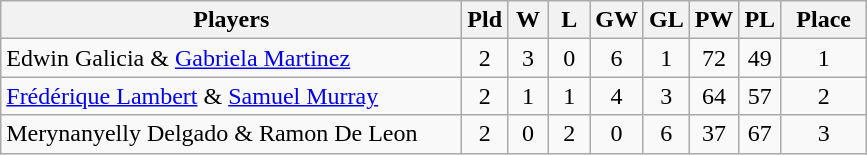<table class=wikitable style="text-align:center">
<tr>
<th width=300>Players</th>
<th width=20>Pld</th>
<th width=20>W</th>
<th width=20>L</th>
<th width=20>GW</th>
<th width=20>GL</th>
<th width=20>PW</th>
<th width=20>PL</th>
<th width=50>Place</th>
</tr>
<tr>
<td align="left"> Edwin Galicia & <a href='#'>Gabriela Martinez</a></td>
<td>2</td>
<td>3</td>
<td>0</td>
<td>6</td>
<td>1</td>
<td>72</td>
<td>49</td>
<td>1</td>
</tr>
<tr>
<td align=left> <a href='#'>Frédérique Lambert</a> & <a href='#'>Samuel Murray</a></td>
<td>2</td>
<td>1</td>
<td>1</td>
<td>4</td>
<td>3</td>
<td>64</td>
<td>57</td>
<td>2</td>
</tr>
<tr>
<td align=left> Merynanyelly Delgado & Ramon De Leon</td>
<td>2</td>
<td>0</td>
<td>2</td>
<td>0</td>
<td>6</td>
<td>37</td>
<td>67</td>
<td>3</td>
</tr>
</table>
